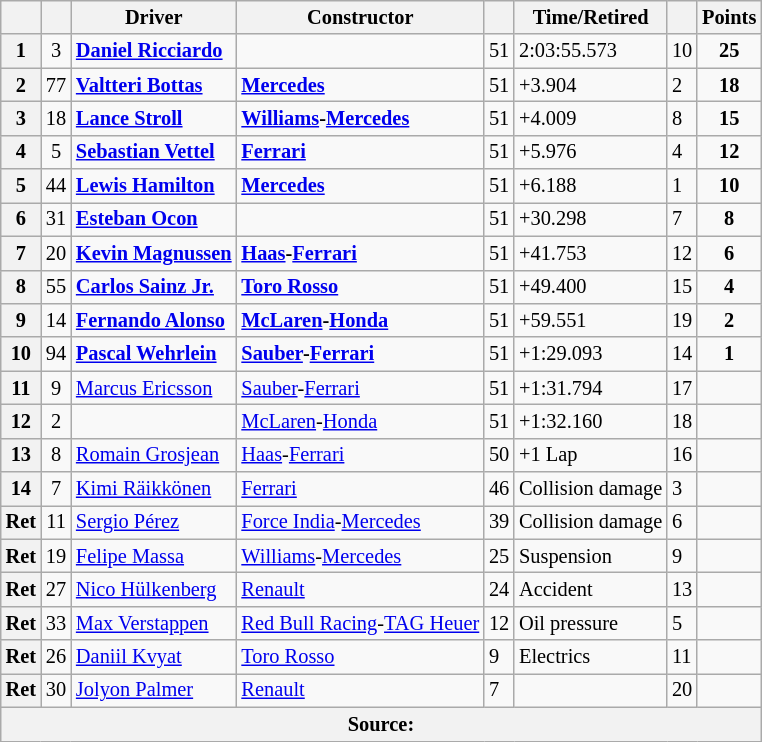<table class="wikitable sortable" style="font-size: 85%;">
<tr>
<th scope="col"></th>
<th scope="col"></th>
<th scope="col">Driver</th>
<th scope="col">Constructor</th>
<th scope="col" class="unsortable"></th>
<th scope="col" class="unsortable">Time/Retired</th>
<th scope="col"></th>
<th scope="col">Points</th>
</tr>
<tr>
<th>1</th>
<td align="center">3</td>
<td> <strong><a href='#'>Daniel Ricciardo</a></strong></td>
<td></td>
<td>51</td>
<td>2:03:55.573</td>
<td>10</td>
<td align="center"><strong>25</strong></td>
</tr>
<tr>
<th>2</th>
<td align="center">77</td>
<td> <strong><a href='#'>Valtteri Bottas</a></strong></td>
<td><strong><a href='#'>Mercedes</a></strong></td>
<td>51</td>
<td>+3.904</td>
<td>2</td>
<td align="center"><strong>18</strong></td>
</tr>
<tr>
<th>3</th>
<td align="center">18</td>
<td> <strong><a href='#'>Lance Stroll</a></strong></td>
<td><strong><a href='#'>Williams</a>-<a href='#'>Mercedes</a></strong></td>
<td>51</td>
<td>+4.009</td>
<td>8</td>
<td align="center"><strong>15</strong></td>
</tr>
<tr>
<th>4</th>
<td align="center">5</td>
<td> <strong><a href='#'>Sebastian Vettel</a></strong></td>
<td><strong><a href='#'>Ferrari</a></strong></td>
<td>51</td>
<td>+5.976</td>
<td>4</td>
<td align="center"><strong>12</strong></td>
</tr>
<tr>
<th>5</th>
<td align="center">44</td>
<td> <strong><a href='#'>Lewis Hamilton</a></strong></td>
<td><strong><a href='#'>Mercedes</a></strong></td>
<td>51</td>
<td>+6.188</td>
<td>1</td>
<td align="center"><strong>10</strong></td>
</tr>
<tr>
<th>6</th>
<td align="center">31</td>
<td> <strong><a href='#'>Esteban Ocon</a></strong></td>
<td></td>
<td>51</td>
<td>+30.298</td>
<td>7</td>
<td align="center"><strong>8</strong></td>
</tr>
<tr>
<th>7</th>
<td align="center">20</td>
<td> <strong><a href='#'>Kevin Magnussen</a></strong></td>
<td><strong><a href='#'>Haas</a>-<a href='#'>Ferrari</a></strong></td>
<td>51</td>
<td>+41.753</td>
<td>12</td>
<td align="center"><strong>6</strong></td>
</tr>
<tr>
<th>8</th>
<td align="center">55</td>
<td> <strong><a href='#'>Carlos Sainz Jr.</a></strong></td>
<td><strong><a href='#'>Toro Rosso</a></strong></td>
<td>51</td>
<td>+49.400</td>
<td>15</td>
<td align="center"><strong>4</strong></td>
</tr>
<tr>
<th>9</th>
<td align="center">14</td>
<td> <strong><a href='#'>Fernando Alonso</a></strong></td>
<td><strong><a href='#'>McLaren</a>-<a href='#'>Honda</a></strong></td>
<td>51</td>
<td>+59.551</td>
<td>19</td>
<td align="center"><strong>2</strong></td>
</tr>
<tr>
<th>10</th>
<td align="center">94</td>
<td> <strong><a href='#'>Pascal Wehrlein</a></strong></td>
<td><strong><a href='#'>Sauber</a>-<a href='#'>Ferrari</a></strong></td>
<td>51</td>
<td>+1:29.093</td>
<td>14</td>
<td align="center"><strong>1</strong></td>
</tr>
<tr>
<th>11</th>
<td align="center">9</td>
<td> <a href='#'>Marcus Ericsson</a></td>
<td><a href='#'>Sauber</a>-<a href='#'>Ferrari</a></td>
<td>51</td>
<td>+1:31.794</td>
<td>17</td>
<td></td>
</tr>
<tr>
<th>12</th>
<td align="center">2</td>
<td></td>
<td><a href='#'>McLaren</a>-<a href='#'>Honda</a></td>
<td>51</td>
<td>+1:32.160</td>
<td>18</td>
<td></td>
</tr>
<tr>
<th>13</th>
<td align="center">8</td>
<td> <a href='#'>Romain Grosjean</a></td>
<td><a href='#'>Haas</a>-<a href='#'>Ferrari</a></td>
<td>50</td>
<td>+1 Lap</td>
<td>16</td>
<td></td>
</tr>
<tr>
<th>14</th>
<td align="center">7</td>
<td> <a href='#'>Kimi Räikkönen</a></td>
<td><a href='#'>Ferrari</a></td>
<td>46</td>
<td>Collision damage</td>
<td>3</td>
<td></td>
</tr>
<tr>
<th>Ret</th>
<td align="center">11</td>
<td> <a href='#'>Sergio Pérez</a></td>
<td><a href='#'>Force India</a>-<a href='#'>Mercedes</a></td>
<td>39</td>
<td>Collision damage</td>
<td>6</td>
<td></td>
</tr>
<tr>
<th>Ret</th>
<td align="center">19</td>
<td> <a href='#'>Felipe Massa</a></td>
<td><a href='#'>Williams</a>-<a href='#'>Mercedes</a></td>
<td>25</td>
<td>Suspension</td>
<td>9</td>
<td></td>
</tr>
<tr>
<th>Ret</th>
<td align="center">27</td>
<td> <a href='#'>Nico Hülkenberg</a></td>
<td><a href='#'>Renault</a></td>
<td>24</td>
<td>Accident</td>
<td>13</td>
<td></td>
</tr>
<tr>
<th>Ret</th>
<td align="center">33</td>
<td> <a href='#'>Max Verstappen</a></td>
<td><a href='#'>Red Bull Racing</a>-<a href='#'>TAG Heuer</a></td>
<td>12</td>
<td>Oil pressure</td>
<td>5</td>
<td></td>
</tr>
<tr>
<th>Ret</th>
<td align="center">26</td>
<td> <a href='#'>Daniil Kvyat</a></td>
<td><a href='#'>Toro Rosso</a></td>
<td>9</td>
<td>Electrics</td>
<td>11</td>
<td></td>
</tr>
<tr>
<th>Ret</th>
<td align="center">30</td>
<td> <a href='#'>Jolyon Palmer</a></td>
<td><a href='#'>Renault</a></td>
<td>7</td>
<td></td>
<td>20</td>
<td></td>
</tr>
<tr>
<th colspan="8">Source:</th>
</tr>
</table>
